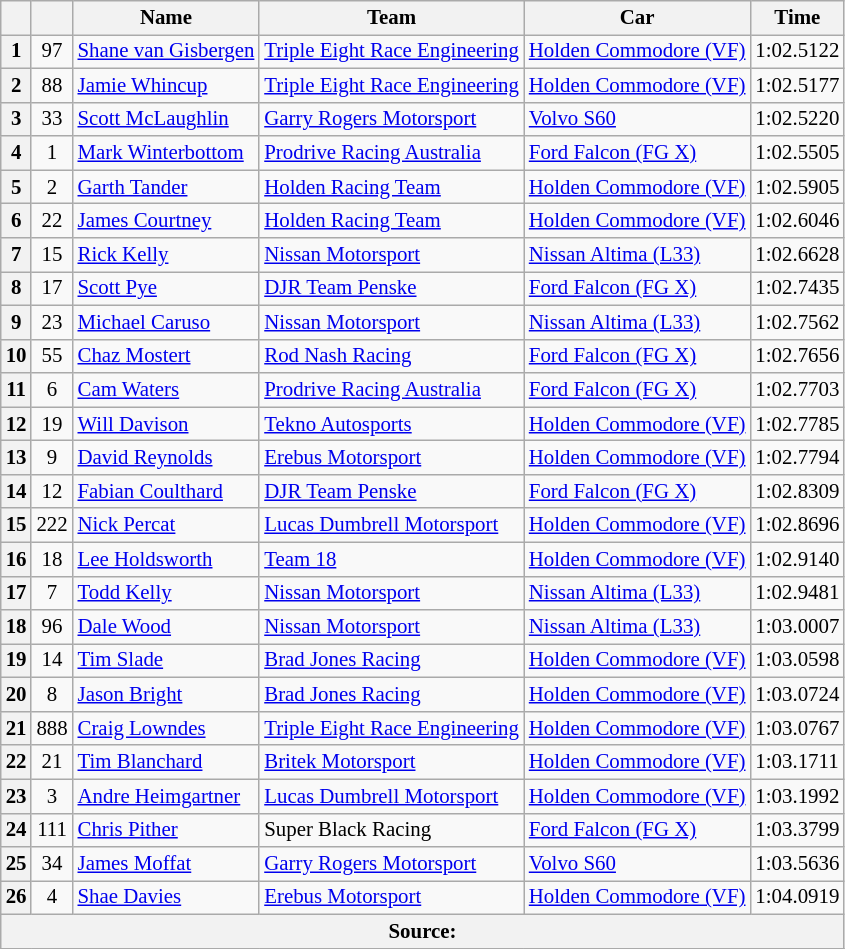<table class="wikitable" style="font-size: 87%">
<tr>
<th></th>
<th></th>
<th>Name</th>
<th>Team</th>
<th>Car</th>
<th>Time</th>
</tr>
<tr>
<th>1</th>
<td align="center">97</td>
<td> <a href='#'>Shane van Gisbergen</a></td>
<td><a href='#'>Triple Eight Race Engineering</a></td>
<td><a href='#'>Holden Commodore (VF)</a></td>
<td>1:02.5122</td>
</tr>
<tr>
<th>2</th>
<td align="center">88</td>
<td> <a href='#'>Jamie Whincup</a></td>
<td><a href='#'>Triple Eight Race Engineering</a></td>
<td><a href='#'>Holden Commodore (VF)</a></td>
<td>1:02.5177</td>
</tr>
<tr>
<th>3</th>
<td align="center">33</td>
<td> <a href='#'>Scott McLaughlin</a></td>
<td><a href='#'>Garry Rogers Motorsport</a></td>
<td><a href='#'>Volvo S60</a></td>
<td>1:02.5220</td>
</tr>
<tr>
<th>4</th>
<td align="center">1</td>
<td> <a href='#'>Mark Winterbottom</a></td>
<td><a href='#'>Prodrive Racing Australia</a></td>
<td><a href='#'>Ford Falcon (FG X)</a></td>
<td>1:02.5505</td>
</tr>
<tr>
<th>5</th>
<td align="center">2</td>
<td> <a href='#'>Garth Tander</a></td>
<td><a href='#'>Holden Racing Team</a></td>
<td><a href='#'>Holden Commodore (VF)</a></td>
<td>1:02.5905</td>
</tr>
<tr>
<th>6</th>
<td align="center">22</td>
<td> <a href='#'>James Courtney</a></td>
<td><a href='#'>Holden Racing Team</a></td>
<td><a href='#'>Holden Commodore (VF)</a></td>
<td>1:02.6046</td>
</tr>
<tr>
<th>7</th>
<td align="center">15</td>
<td> <a href='#'>Rick Kelly</a></td>
<td><a href='#'>Nissan Motorsport</a></td>
<td><a href='#'>Nissan Altima (L33)</a></td>
<td>1:02.6628</td>
</tr>
<tr>
<th>8</th>
<td align="center">17</td>
<td> <a href='#'>Scott Pye</a></td>
<td><a href='#'>DJR Team Penske</a></td>
<td><a href='#'>Ford Falcon (FG X)</a></td>
<td>1:02.7435</td>
</tr>
<tr>
<th>9</th>
<td align="center">23</td>
<td> <a href='#'>Michael Caruso</a></td>
<td><a href='#'>Nissan Motorsport</a></td>
<td><a href='#'>Nissan Altima (L33)</a></td>
<td>1:02.7562</td>
</tr>
<tr>
<th>10</th>
<td align="center">55</td>
<td> <a href='#'>Chaz Mostert</a></td>
<td><a href='#'>Rod Nash Racing</a></td>
<td><a href='#'>Ford Falcon (FG X)</a></td>
<td>1:02.7656</td>
</tr>
<tr>
<th>11</th>
<td align="center">6</td>
<td> <a href='#'>Cam Waters</a></td>
<td><a href='#'>Prodrive Racing Australia</a></td>
<td><a href='#'>Ford Falcon (FG X)</a></td>
<td>1:02.7703</td>
</tr>
<tr>
<th>12</th>
<td align="center">19</td>
<td> <a href='#'>Will Davison</a></td>
<td><a href='#'>Tekno Autosports</a></td>
<td><a href='#'>Holden Commodore (VF)</a></td>
<td>1:02.7785</td>
</tr>
<tr>
<th>13</th>
<td align="center">9</td>
<td> <a href='#'>David Reynolds</a></td>
<td><a href='#'>Erebus Motorsport</a></td>
<td><a href='#'>Holden Commodore (VF)</a></td>
<td>1:02.7794</td>
</tr>
<tr>
<th>14</th>
<td align="center">12</td>
<td> <a href='#'>Fabian Coulthard</a></td>
<td><a href='#'>DJR Team Penske</a></td>
<td><a href='#'>Ford Falcon (FG X)</a></td>
<td>1:02.8309</td>
</tr>
<tr>
<th>15</th>
<td align="center">222</td>
<td> <a href='#'>Nick Percat</a></td>
<td><a href='#'>Lucas Dumbrell Motorsport</a></td>
<td><a href='#'>Holden Commodore (VF)</a></td>
<td>1:02.8696</td>
</tr>
<tr>
<th>16</th>
<td align="center">18</td>
<td> <a href='#'>Lee Holdsworth</a></td>
<td><a href='#'>Team 18</a></td>
<td><a href='#'>Holden Commodore (VF)</a></td>
<td>1:02.9140</td>
</tr>
<tr>
<th>17</th>
<td align="center">7</td>
<td> <a href='#'>Todd Kelly</a></td>
<td><a href='#'>Nissan Motorsport</a></td>
<td><a href='#'>Nissan Altima (L33)</a></td>
<td>1:02.9481</td>
</tr>
<tr>
<th>18</th>
<td align="center">96</td>
<td> <a href='#'>Dale Wood</a></td>
<td><a href='#'>Nissan Motorsport</a></td>
<td><a href='#'>Nissan Altima (L33)</a></td>
<td>1:03.0007</td>
</tr>
<tr>
<th>19</th>
<td align="center">14</td>
<td> <a href='#'>Tim Slade</a></td>
<td><a href='#'>Brad Jones Racing</a></td>
<td><a href='#'>Holden Commodore (VF)</a></td>
<td>1:03.0598</td>
</tr>
<tr>
<th>20</th>
<td align="center">8</td>
<td> <a href='#'>Jason Bright</a></td>
<td><a href='#'>Brad Jones Racing</a></td>
<td><a href='#'>Holden Commodore (VF)</a></td>
<td>1:03.0724</td>
</tr>
<tr>
<th>21</th>
<td align="center">888</td>
<td> <a href='#'>Craig Lowndes</a></td>
<td><a href='#'>Triple Eight Race Engineering</a></td>
<td><a href='#'>Holden Commodore (VF)</a></td>
<td>1:03.0767</td>
</tr>
<tr>
<th>22</th>
<td align="center">21</td>
<td> <a href='#'>Tim Blanchard</a></td>
<td><a href='#'>Britek Motorsport</a></td>
<td><a href='#'>Holden Commodore (VF)</a></td>
<td>1:03.1711</td>
</tr>
<tr>
<th>23</th>
<td align="center">3</td>
<td> <a href='#'>Andre Heimgartner</a></td>
<td><a href='#'>Lucas Dumbrell Motorsport</a></td>
<td><a href='#'>Holden Commodore (VF)</a></td>
<td>1:03.1992</td>
</tr>
<tr>
<th>24</th>
<td align="center">111</td>
<td> <a href='#'>Chris Pither</a></td>
<td>Super Black Racing</td>
<td><a href='#'>Ford Falcon (FG X)</a></td>
<td>1:03.3799</td>
</tr>
<tr>
<th>25</th>
<td align="center">34</td>
<td> <a href='#'>James Moffat</a></td>
<td><a href='#'>Garry Rogers Motorsport</a></td>
<td><a href='#'>Volvo S60</a></td>
<td>1:03.5636</td>
</tr>
<tr>
<th>26</th>
<td align="center">4</td>
<td> <a href='#'>Shae Davies</a></td>
<td><a href='#'>Erebus Motorsport</a></td>
<td><a href='#'>Holden Commodore (VF)</a></td>
<td>1:04.0919</td>
</tr>
<tr>
<th colspan=6>Source:</th>
</tr>
<tr>
</tr>
</table>
